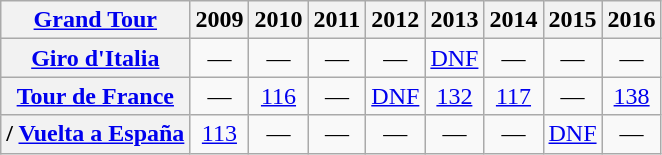<table class="wikitable plainrowheaders">
<tr>
<th scope="col"><a href='#'>Grand Tour</a></th>
<th scope="col">2009</th>
<th scope="col">2010</th>
<th scope="col">2011</th>
<th scope="col">2012</th>
<th scope="col">2013</th>
<th scope="col">2014</th>
<th scope="col">2015</th>
<th scope="col">2016</th>
</tr>
<tr style="text-align:center;">
<th scope="row"> <a href='#'>Giro d'Italia</a></th>
<td>—</td>
<td>—</td>
<td>—</td>
<td>—</td>
<td><a href='#'>DNF</a></td>
<td>—</td>
<td>—</td>
<td>—</td>
</tr>
<tr style="text-align:center;">
<th scope="row"> <a href='#'>Tour de France</a></th>
<td>—</td>
<td><a href='#'>116</a></td>
<td>—</td>
<td><a href='#'>DNF</a></td>
<td><a href='#'>132</a></td>
<td><a href='#'>117</a></td>
<td>—</td>
<td><a href='#'>138</a></td>
</tr>
<tr style="text-align:center;">
<th scope="row">/ <a href='#'>Vuelta a España</a></th>
<td><a href='#'>113</a></td>
<td>—</td>
<td>—</td>
<td>—</td>
<td>—</td>
<td>—</td>
<td><a href='#'>DNF</a></td>
<td>—</td>
</tr>
</table>
